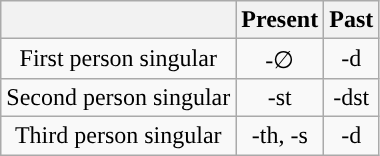<table class="wikitable" style="text-align: center;">
<tr>
<th></th>
<th>Present</th>
<th>Past</th>
</tr>
<tr>
<td>First person singular</td>
<td>-∅</td>
<td>-d</td>
</tr>
<tr>
<td>Second person singular</td>
<td>-st</td>
<td>-dst</td>
</tr>
<tr>
<td>Third person singular</td>
<td>-th, -s</td>
<td>-d</td>
</tr>
</table>
